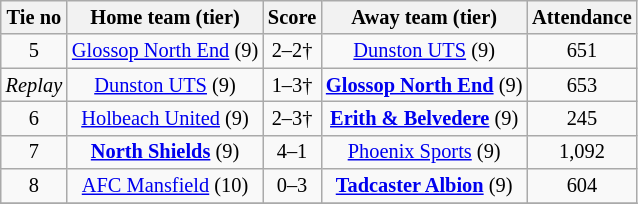<table class="wikitable" style="text-align: center; font-size:85%">
<tr>
<th>Tie no</th>
<th>Home team (tier)</th>
<th>Score</th>
<th>Away team (tier)</th>
<th>Attendance</th>
</tr>
<tr>
<td>5</td>
<td><a href='#'>Glossop North End</a> (9)</td>
<td>2–2†</td>
<td><a href='#'>Dunston UTS</a> (9)</td>
<td>651</td>
</tr>
<tr>
<td><em>Replay</em></td>
<td><a href='#'>Dunston UTS</a> (9)</td>
<td>1–3†</td>
<td><strong><a href='#'>Glossop North End</a></strong> (9)</td>
<td>653</td>
</tr>
<tr>
<td>6</td>
<td><a href='#'>Holbeach United</a> (9)</td>
<td>2–3†</td>
<td><strong><a href='#'>Erith & Belvedere</a></strong> (9)</td>
<td>245</td>
</tr>
<tr>
<td>7</td>
<td><strong><a href='#'>North Shields</a></strong> (9)</td>
<td>4–1</td>
<td><a href='#'>Phoenix Sports</a> (9)</td>
<td>1,092</td>
</tr>
<tr>
<td>8</td>
<td><a href='#'>AFC Mansfield</a> (10)</td>
<td>0–3</td>
<td><strong><a href='#'>Tadcaster Albion</a></strong> (9)</td>
<td>604</td>
</tr>
<tr>
</tr>
</table>
